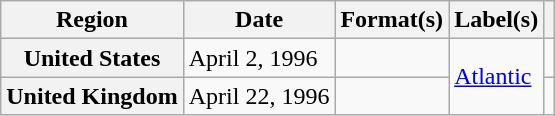<table class="wikitable plainrowheaders">
<tr>
<th scope="col">Region</th>
<th scope="col">Date</th>
<th scope="col">Format(s)</th>
<th scope="col">Label(s)</th>
<th scope="col"></th>
</tr>
<tr>
<th scope="row">United States</th>
<td>April 2, 1996</td>
<td></td>
<td rowspan="2"><a href='#'>Atlantic</a></td>
<td></td>
</tr>
<tr>
<th scope="row">United Kingdom</th>
<td>April 22, 1996</td>
<td></td>
<td></td>
</tr>
</table>
